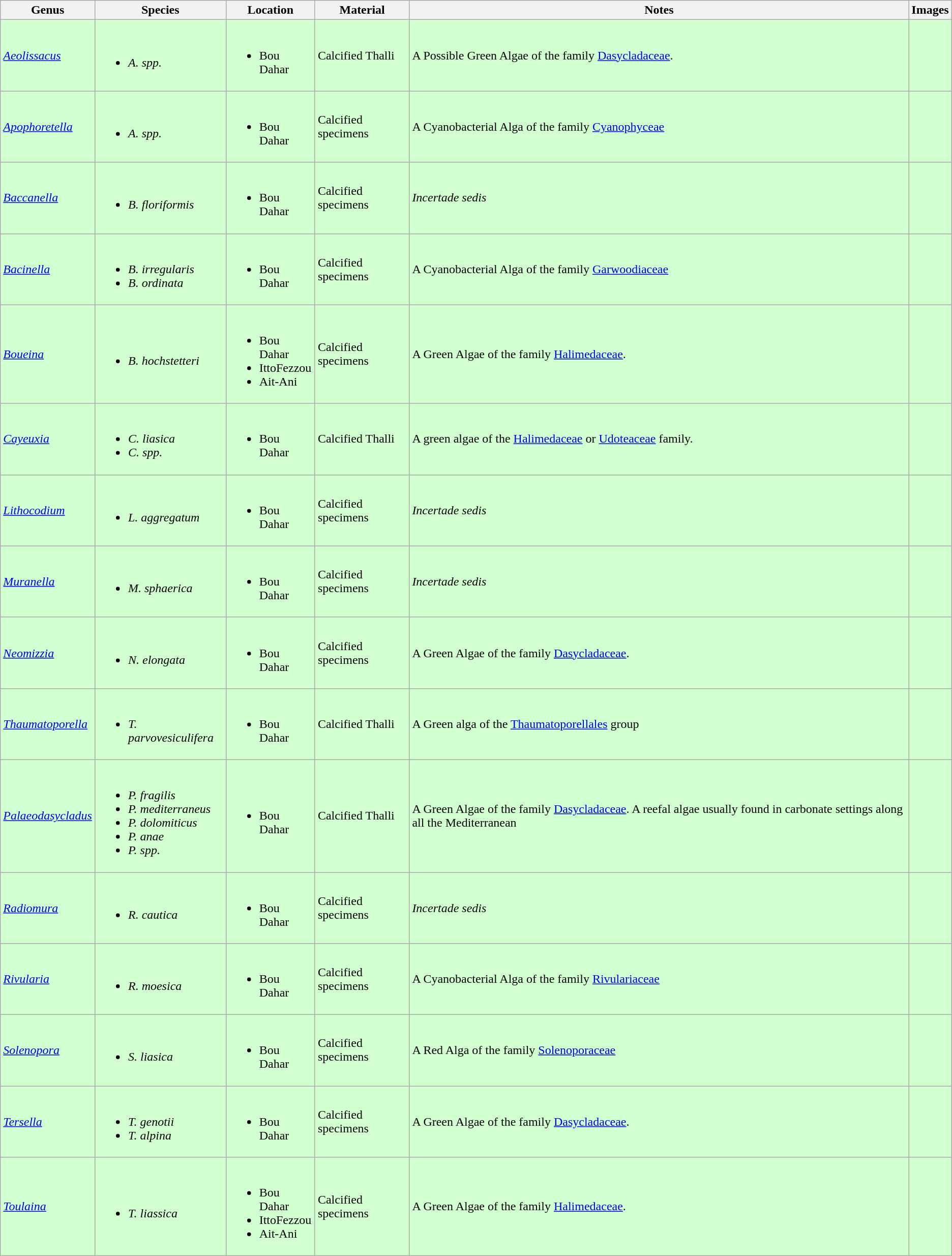<table class="wikitable sortable">
<tr>
<th>Genus</th>
<th>Species</th>
<th>Location</th>
<th>Material</th>
<th>Notes</th>
<th>Images</th>
</tr>
<tr>
<td style="background:#D1FFCF;"><em><a href='#'>Aeolissacus</a></em></td>
<td style="background:#D1FFCF;"><br><ul><li><em>A. spp.</em></li></ul></td>
<td style="background:#D1FFCF;"><br><ul><li>Bou Dahar</li></ul></td>
<td style="background:#D1FFCF;">Calcified Thalli</td>
<td style="background:#D1FFCF;">A Possible Green Algae of the family <a href='#'>Dasycladaceae</a>.</td>
<td style="background:#D1FFCF;"></td>
</tr>
<tr>
<td style="background:#D1FFCF;"><em><a href='#'>Apophoretella</a></em></td>
<td style="background:#D1FFCF;"><br><ul><li><em>A. spp.</em></li></ul></td>
<td style="background:#D1FFCF;"><br><ul><li>Bou Dahar</li></ul></td>
<td style="background:#D1FFCF;">Calcified specimens</td>
<td style="background:#D1FFCF;">A Cyanobacterial Alga of the family <a href='#'>Cyanophyceae</a></td>
<td style="background:#D1FFCF;"></td>
</tr>
<tr>
<td style="background:#D1FFCF;"><em><a href='#'>Baccanella</a></em></td>
<td style="background:#D1FFCF;"><br><ul><li><em>B. floriformis</em></li></ul></td>
<td style="background:#D1FFCF;"><br><ul><li>Bou Dahar</li></ul></td>
<td style="background:#D1FFCF;">Calcified specimens</td>
<td style="background:#D1FFCF;"><em>Incertade sedis</em></td>
<td style="background:#D1FFCF;"></td>
</tr>
<tr>
<td style="background:#D1FFCF;"><em><a href='#'>Bacinella</a></em></td>
<td style="background:#D1FFCF;"><br><ul><li><em>B. irregularis</em></li><li><em>B. ordinata</em></li></ul></td>
<td style="background:#D1FFCF;"><br><ul><li>Bou Dahar</li></ul></td>
<td style="background:#D1FFCF;">Calcified specimens</td>
<td style="background:#D1FFCF;">A Cyanobacterial Alga of the family <a href='#'>Garwoodiaceae</a></td>
<td style="background:#D1FFCF;"></td>
</tr>
<tr>
<td style="background:#D1FFCF;"><em><a href='#'>Boueina</a></em></td>
<td style="background:#D1FFCF;"><br><ul><li><em>B. hochstetteri</em></li></ul></td>
<td style="background:#D1FFCF;"><br><ul><li>Bou Dahar</li><li>IttoFezzou</li><li>Ait-Ani</li></ul></td>
<td style="background:#D1FFCF;">Calcified specimens</td>
<td style="background:#D1FFCF;">A Green Algae of the family <a href='#'>Halimedaceae</a>.</td>
<td style="background:#D1FFCF;"></td>
</tr>
<tr>
<td style="background:#D1FFCF;"><em><a href='#'>Cayeuxia</a></em></td>
<td style="background:#D1FFCF;"><br><ul><li><em>C. liasica</em></li><li><em>C. spp.</em></li></ul></td>
<td style="background:#D1FFCF;"><br><ul><li>Bou Dahar</li></ul></td>
<td style="background:#D1FFCF;">Calcified Thalli</td>
<td style="background:#D1FFCF;">A green algae of the <a href='#'>Halimedaceae</a> or <a href='#'>Udoteaceae</a> family.</td>
<td style="background:#D1FFCF;"></td>
</tr>
<tr>
<td style="background:#D1FFCF;"><em><a href='#'>Lithocodium</a></em></td>
<td style="background:#D1FFCF;"><br><ul><li><em>L. aggregatum</em></li></ul></td>
<td style="background:#D1FFCF;"><br><ul><li>Bou Dahar</li></ul></td>
<td style="background:#D1FFCF;">Calcified specimens</td>
<td style="background:#D1FFCF;"><em>Incertade sedis</em></td>
<td style="background:#D1FFCF;"></td>
</tr>
<tr>
<td style="background:#D1FFCF;"><em><a href='#'>Muranella</a></em></td>
<td style="background:#D1FFCF;"><br><ul><li><em>M. sphaerica </em></li></ul></td>
<td style="background:#D1FFCF;"><br><ul><li>Bou Dahar</li></ul></td>
<td style="background:#D1FFCF;">Calcified specimens</td>
<td style="background:#D1FFCF;"><em>Incertade sedis</em></td>
<td style="background:#D1FFCF;"></td>
</tr>
<tr>
<td style="background:#D1FFCF;"><em><a href='#'>Neomizzia</a></em></td>
<td style="background:#D1FFCF;"><br><ul><li><em>N. elongata</em></li></ul></td>
<td style="background:#D1FFCF;"><br><ul><li>Bou Dahar</li></ul></td>
<td style="background:#D1FFCF;">Calcified specimens</td>
<td style="background:#D1FFCF;">A Green Algae of the family <a href='#'>Dasycladaceae</a>.</td>
<td style="background:#D1FFCF;"></td>
</tr>
<tr>
<td style="background:#D1FFCF;"><em><a href='#'>Thaumatoporella</a></em></td>
<td style="background:#D1FFCF;"><br><ul><li><em>T. parvovesiculifera</em></li></ul></td>
<td style="background:#D1FFCF;"><br><ul><li>Bou Dahar</li></ul></td>
<td style="background:#D1FFCF;">Calcified Thalli</td>
<td style="background:#D1FFCF;">A Green alga of the <a href='#'>Thaumatoporellales</a> group  </td>
<td style="background:#D1FFCF;"></td>
</tr>
<tr>
<td style="background:#D1FFCF;"><em><a href='#'>Palaeodasycladus</a></em></td>
<td style="background:#D1FFCF;"><br><ul><li><em>P. fragilis</em></li><li><em>P. mediterraneus</em></li><li><em>P. dolomiticus</em></li><li><em>P. anae</em></li><li><em>P. spp.</em></li></ul></td>
<td style="background:#D1FFCF;"><br><ul><li>Bou Dahar</li></ul></td>
<td style="background:#D1FFCF;">Calcified Thalli</td>
<td style="background:#D1FFCF;">A Green Algae of the family <a href='#'>Dasycladaceae</a>. A reefal algae usually found in carbonate settings along all the Mediterranean</td>
<td style="background:#D1FFCF;"></td>
</tr>
<tr>
<td style="background:#D1FFCF;"><em><a href='#'>Radiomura</a></em></td>
<td style="background:#D1FFCF;"><br><ul><li><em>R. cautica</em></li></ul></td>
<td style="background:#D1FFCF;"><br><ul><li>Bou Dahar</li></ul></td>
<td style="background:#D1FFCF;">Calcified specimens</td>
<td style="background:#D1FFCF;"><em>Incertade sedis</em></td>
<td style="background:#D1FFCF;"></td>
</tr>
<tr>
<td style="background:#D1FFCF;"><a href='#'><em>Rivularia</em></a><em></em></td>
<td style="background:#D1FFCF;"><br><ul><li><em>R. moesica</em></li></ul></td>
<td style="background:#D1FFCF;"><br><ul><li>Bou Dahar</li></ul></td>
<td style="background:#D1FFCF;">Calcified specimens</td>
<td style="background:#D1FFCF;">A Cyanobacterial Alga of the family <a href='#'>Rivulariaceae</a></td>
<td style="background:#D1FFCF;"></td>
</tr>
<tr>
<td style="background:#D1FFCF;"><em><a href='#'>Solenopora</a></em></td>
<td style="background:#D1FFCF;"><br><ul><li><em>S. liasica</em></li></ul></td>
<td style="background:#D1FFCF;"><br><ul><li>Bou Dahar</li></ul></td>
<td style="background:#D1FFCF;">Calcified specimens</td>
<td style="background:#D1FFCF;">A Red Alga of the family  <a href='#'>Solenoporaceae</a></td>
<td style="background:#D1FFCF;"></td>
</tr>
<tr>
<td style="background:#D1FFCF;"><em><a href='#'>Tersella</a></em></td>
<td style="background:#D1FFCF;"><br><ul><li><em>T. genotii</em></li><li><em>T. alpina</em></li></ul></td>
<td style="background:#D1FFCF;"><br><ul><li>Bou Dahar</li></ul></td>
<td style="background:#D1FFCF;">Calcified specimens</td>
<td style="background:#D1FFCF;">A Green Algae of the family <a href='#'>Dasycladaceae</a>.</td>
<td style="background:#D1FFCF;"></td>
</tr>
<tr>
<td style="background:#D1FFCF;"><em><a href='#'>Toulaina</a></em></td>
<td style="background:#D1FFCF;"><br><ul><li><em>T. liassica</em></li></ul></td>
<td style="background:#D1FFCF;"><br><ul><li>Bou Dahar</li><li>IttoFezzou</li><li>Ait-Ani</li></ul></td>
<td style="background:#D1FFCF;">Calcified specimens</td>
<td style="background:#D1FFCF;">A Green Algae of the family <a href='#'>Halimedaceae</a>.</td>
<td style="background:#D1FFCF;"></td>
</tr>
</table>
